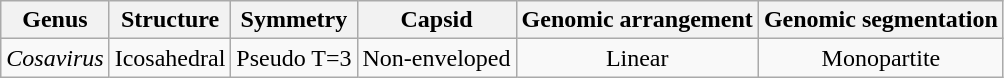<table class="wikitable sortable" style="text-align:center">
<tr>
<th>Genus</th>
<th>Structure</th>
<th>Symmetry</th>
<th>Capsid</th>
<th>Genomic arrangement</th>
<th>Genomic segmentation</th>
</tr>
<tr>
<td><em>Cosavirus</em></td>
<td>Icosahedral</td>
<td>Pseudo T=3</td>
<td>Non-enveloped</td>
<td>Linear</td>
<td>Monopartite</td>
</tr>
</table>
